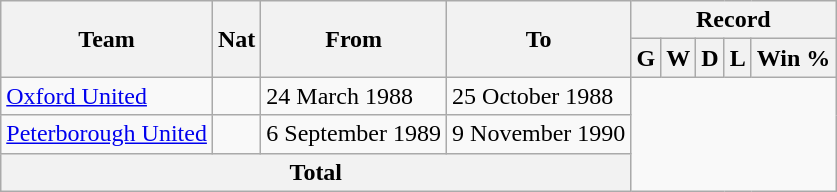<table class="wikitable" style="text-align: center">
<tr>
<th rowspan="2">Team</th>
<th rowspan="2">Nat</th>
<th rowspan="2">From</th>
<th rowspan="2">To</th>
<th colspan="5">Record</th>
</tr>
<tr>
<th>G</th>
<th>W</th>
<th>D</th>
<th>L</th>
<th>Win %</th>
</tr>
<tr>
<td align=left><a href='#'>Oxford United</a></td>
<td></td>
<td align=left>24 March 1988</td>
<td align=left>25 October 1988<br></td>
</tr>
<tr>
<td align=left><a href='#'>Peterborough United</a></td>
<td></td>
<td align=left>6 September 1989</td>
<td align=left>9 November 1990<br></td>
</tr>
<tr>
<th colspan="4">Total<br></th>
</tr>
</table>
